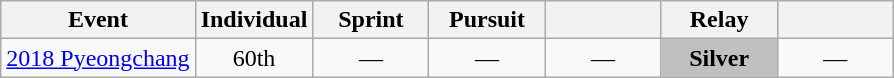<table class="wikitable" style="text-align: center;">
<tr ">
<th>Event</th>
<th style="width:70px;">Individual</th>
<th style="width:70px;">Sprint</th>
<th style="width:70px;">Pursuit</th>
<th style="width:70px;"></th>
<th style="width:70px;">Relay</th>
<th style="width:70px;"></th>
</tr>
<tr>
<td align=left> <a href='#'>2018 Pyeongchang</a></td>
<td>60th</td>
<td>—</td>
<td>—</td>
<td>—</td>
<td style="background:silver;"><strong>Silver</strong></td>
<td>—</td>
</tr>
</table>
